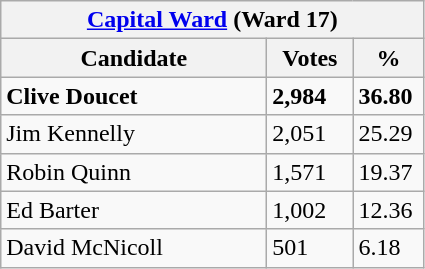<table class="wikitable">
<tr>
<th colspan="3"><a href='#'>Capital Ward</a> (Ward 17)</th>
</tr>
<tr>
<th style="width: 170px">Candidate</th>
<th style="width: 50px">Votes</th>
<th style="width: 40px">%</th>
</tr>
<tr>
<td><strong>Clive Doucet</strong></td>
<td><strong>2,984</strong></td>
<td><strong>36.80</strong></td>
</tr>
<tr>
<td>Jim Kennelly</td>
<td>2,051</td>
<td>25.29</td>
</tr>
<tr>
<td>Robin Quinn</td>
<td>1,571</td>
<td>19.37</td>
</tr>
<tr>
<td>Ed Barter</td>
<td>1,002</td>
<td>12.36</td>
</tr>
<tr>
<td>David McNicoll</td>
<td>501</td>
<td>6.18</td>
</tr>
</table>
